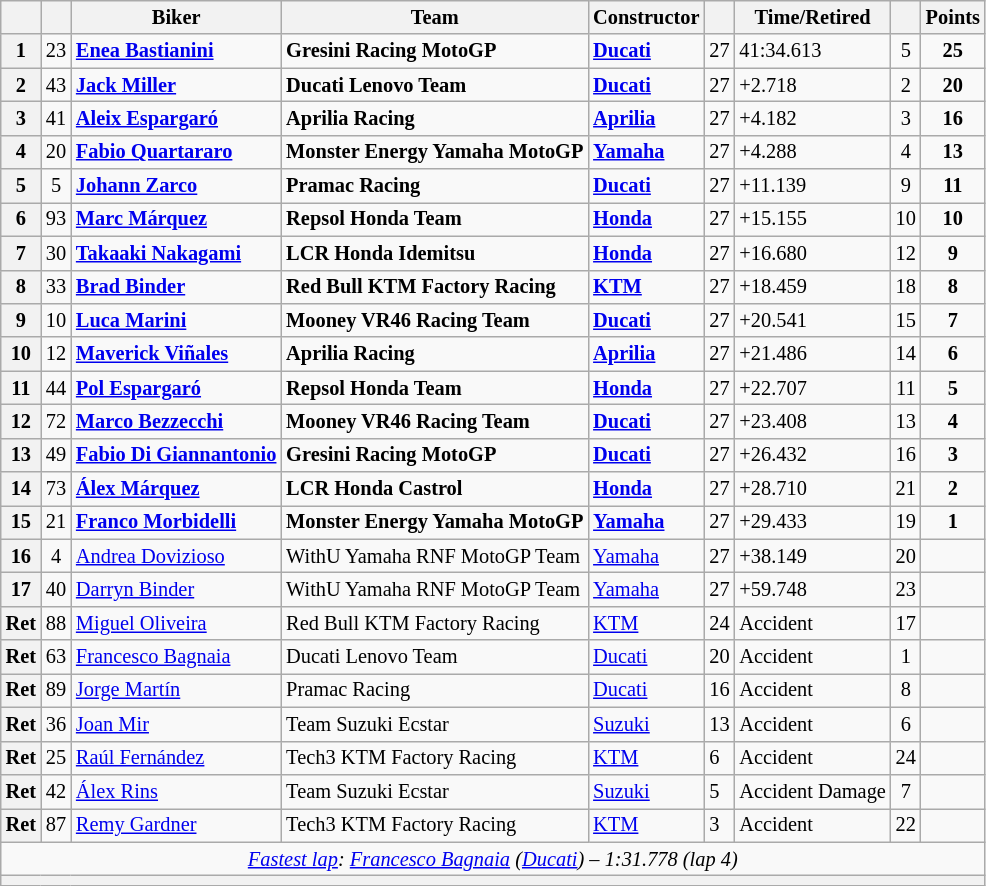<table class="wikitable sortable" style="font-size: 85%;">
<tr>
<th scope="col"></th>
<th scope="col"></th>
<th scope="col">Biker</th>
<th scope="col">Team</th>
<th scope="col">Constructor</th>
<th scope="col" class="unsortable"></th>
<th scope="col" class="unsortable">Time/Retired</th>
<th scope="col"></th>
<th scope="col">Points</th>
</tr>
<tr>
<th scope="row">1</th>
<td align="center">23</td>
<td> <strong><a href='#'>Enea Bastianini</a></strong></td>
<td><strong>Gresini Racing MotoGP</strong></td>
<td><strong><a href='#'>Ducati</a></strong></td>
<td>27</td>
<td>41:34.613</td>
<td align="center">5</td>
<td align="center"><strong>25</strong></td>
</tr>
<tr>
<th scope="row">2</th>
<td align="center">43</td>
<td> <strong><a href='#'>Jack Miller</a></strong></td>
<td><strong>Ducati Lenovo Team</strong></td>
<td><strong><a href='#'>Ducati</a></strong></td>
<td>27</td>
<td>+2.718</td>
<td align="center">2</td>
<td align="center"><strong>20</strong></td>
</tr>
<tr>
<th scope="row">3</th>
<td align="center">41</td>
<td> <strong><a href='#'>Aleix Espargaró</a></strong></td>
<td><strong>Aprilia Racing</strong></td>
<td><strong><a href='#'>Aprilia</a></strong></td>
<td>27</td>
<td>+4.182</td>
<td align="center">3</td>
<td align="center"><strong>16</strong></td>
</tr>
<tr>
<th scope="row">4</th>
<td align="center">20</td>
<td> <strong><a href='#'>Fabio Quartararo</a></strong></td>
<td><strong>Monster Energy Yamaha MotoGP</strong></td>
<td><strong><a href='#'>Yamaha</a></strong></td>
<td>27</td>
<td>+4.288</td>
<td align="center">4</td>
<td align="center"><strong>13</strong></td>
</tr>
<tr>
<th scope="row">5</th>
<td align="center">5</td>
<td> <strong><a href='#'>Johann Zarco</a></strong></td>
<td><strong>Pramac Racing</strong></td>
<td><strong><a href='#'>Ducati</a></strong></td>
<td>27</td>
<td>+11.139</td>
<td align="center">9</td>
<td align="center"><strong>11</strong></td>
</tr>
<tr>
<th scope="row">6</th>
<td align="center">93</td>
<td> <strong><a href='#'>Marc Márquez</a></strong></td>
<td><strong>Repsol Honda Team</strong></td>
<td><strong><a href='#'>Honda</a></strong></td>
<td>27</td>
<td>+15.155</td>
<td align="center">10</td>
<td align="center"><strong>10</strong></td>
</tr>
<tr>
<th scope="row">7</th>
<td align="center">30</td>
<td> <strong><a href='#'>Takaaki Nakagami</a></strong></td>
<td><strong>LCR Honda Idemitsu</strong></td>
<td><strong><a href='#'>Honda</a></strong></td>
<td>27</td>
<td>+16.680</td>
<td align="center">12</td>
<td align="center"><strong>9</strong></td>
</tr>
<tr>
<th scope="row">8</th>
<td align="center">33</td>
<td> <strong><a href='#'>Brad Binder</a></strong></td>
<td><strong>Red Bull KTM Factory Racing</strong></td>
<td><strong><a href='#'>KTM</a></strong></td>
<td>27</td>
<td>+18.459</td>
<td align="center">18</td>
<td align="center"><strong>8</strong></td>
</tr>
<tr>
<th scope="row">9</th>
<td align="center">10</td>
<td> <strong><a href='#'>Luca Marini</a></strong></td>
<td><strong>Mooney VR46 Racing Team</strong></td>
<td><strong><a href='#'>Ducati</a></strong></td>
<td>27</td>
<td>+20.541</td>
<td align="center">15</td>
<td align="center"><strong>7</strong></td>
</tr>
<tr>
<th scope="row">10</th>
<td align="center">12</td>
<td> <strong><a href='#'>Maverick Viñales</a></strong></td>
<td><strong>Aprilia Racing</strong></td>
<td><strong><a href='#'>Aprilia</a></strong></td>
<td>27</td>
<td>+21.486</td>
<td align="center">14</td>
<td align="center"><strong>6</strong></td>
</tr>
<tr>
<th scope="row">11</th>
<td align="center">44</td>
<td> <strong><a href='#'>Pol Espargaró</a></strong></td>
<td><strong>Repsol Honda Team</strong></td>
<td><strong><a href='#'>Honda</a></strong></td>
<td>27</td>
<td>+22.707</td>
<td align="center">11</td>
<td align="center"><strong>5</strong></td>
</tr>
<tr>
<th scope="row">12</th>
<td align="center">72</td>
<td> <strong><a href='#'>Marco Bezzecchi</a></strong></td>
<td><strong>Mooney VR46 Racing Team</strong></td>
<td><strong><a href='#'>Ducati</a></strong></td>
<td>27</td>
<td>+23.408</td>
<td align="center">13</td>
<td align="center"><strong>4</strong></td>
</tr>
<tr>
<th scope="row">13</th>
<td align="center">49</td>
<td> <strong><a href='#'>Fabio Di Giannantonio</a></strong></td>
<td><strong>Gresini Racing MotoGP</strong></td>
<td><strong><a href='#'>Ducati</a></strong></td>
<td>27</td>
<td>+26.432</td>
<td align="center">16</td>
<td align="center"><strong>3</strong></td>
</tr>
<tr>
<th scope="row">14</th>
<td align="center">73</td>
<td> <strong><a href='#'>Álex Márquez</a></strong></td>
<td><strong>LCR Honda Castrol</strong></td>
<td><strong><a href='#'>Honda</a></strong></td>
<td>27</td>
<td>+28.710</td>
<td align="center">21</td>
<td align="center"><strong>2</strong></td>
</tr>
<tr>
<th scope="row">15</th>
<td align="center">21</td>
<td> <strong><a href='#'>Franco Morbidelli</a></strong></td>
<td><strong>Monster Energy Yamaha MotoGP</strong></td>
<td><strong><a href='#'>Yamaha</a></strong></td>
<td>27</td>
<td>+29.433</td>
<td align="center">19</td>
<td align="center"><strong>1</strong></td>
</tr>
<tr>
<th scope="row">16</th>
<td align="center">4</td>
<td> <a href='#'>Andrea Dovizioso</a></td>
<td>WithU Yamaha RNF MotoGP Team</td>
<td><a href='#'>Yamaha</a></td>
<td>27</td>
<td>+38.149</td>
<td align="center">20</td>
<td align="center"></td>
</tr>
<tr>
<th scope="row">17</th>
<td align="center">40</td>
<td> <a href='#'>Darryn Binder</a></td>
<td>WithU Yamaha RNF MotoGP Team</td>
<td><a href='#'>Yamaha</a></td>
<td>27</td>
<td>+59.748</td>
<td align="center">23</td>
<td></td>
</tr>
<tr>
<th scope="row">Ret</th>
<td align="center">88</td>
<td> <a href='#'>Miguel Oliveira</a></td>
<td>Red Bull KTM Factory Racing</td>
<td><a href='#'>KTM</a></td>
<td>24</td>
<td>Accident</td>
<td align="center">17</td>
<td></td>
</tr>
<tr>
<th scope="row">Ret</th>
<td align="center">63</td>
<td> <a href='#'>Francesco Bagnaia</a></td>
<td>Ducati Lenovo Team</td>
<td><a href='#'>Ducati</a></td>
<td>20</td>
<td>Accident</td>
<td align="center">1</td>
<td></td>
</tr>
<tr>
<th scope="row">Ret</th>
<td align="center">89</td>
<td> <a href='#'>Jorge Martín</a></td>
<td>Pramac Racing</td>
<td><a href='#'>Ducati</a></td>
<td>16</td>
<td>Accident</td>
<td align="center">8</td>
<td align="center"></td>
</tr>
<tr>
<th scope="row">Ret</th>
<td align="center">36</td>
<td> <a href='#'>Joan Mir</a></td>
<td>Team Suzuki Ecstar</td>
<td><a href='#'>Suzuki</a></td>
<td>13</td>
<td>Accident</td>
<td align="center">6</td>
<td></td>
</tr>
<tr>
<th scope="row">Ret</th>
<td align="center">25</td>
<td> <a href='#'>Raúl Fernández</a></td>
<td>Tech3 KTM Factory Racing</td>
<td><a href='#'>KTM</a></td>
<td>6</td>
<td>Accident</td>
<td align="center">24</td>
<td></td>
</tr>
<tr>
<th scope="row">Ret</th>
<td align="center">42</td>
<td> <a href='#'>Álex Rins</a></td>
<td>Team Suzuki Ecstar</td>
<td><a href='#'>Suzuki</a></td>
<td>5</td>
<td>Accident Damage</td>
<td align="center">7</td>
<td></td>
</tr>
<tr>
<th scope="row">Ret</th>
<td align="center">87</td>
<td> <a href='#'>Remy Gardner</a></td>
<td>Tech3 KTM Factory Racing</td>
<td><a href='#'>KTM</a></td>
<td>3</td>
<td>Accident</td>
<td align="center">22</td>
<td align="center"></td>
</tr>
<tr class="sortbottom">
<td colspan="9" style="text-align:center"><em><a href='#'>Fastest lap</a>:  <a href='#'>Francesco Bagnaia</a> (<a href='#'>Ducati</a>) – 1:31.778 (lap 4)</em></td>
</tr>
<tr>
<th colspan=9></th>
</tr>
</table>
